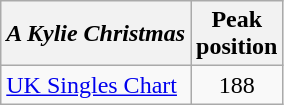<table class="wikitable">
<tr>
<th><em>A Kylie Christmas</em></th>
<th>Peak<br>position</th>
</tr>
<tr>
<td><a href='#'>UK Singles Chart</a></td>
<td align="center">188</td>
</tr>
</table>
